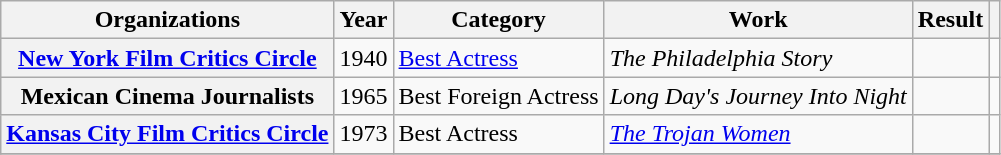<table class= "wikitable plainrowheaders sortable">
<tr>
<th>Organizations</th>
<th scope="col">Year</th>
<th scope="col">Category</th>
<th scope="col">Work</th>
<th scope="col">Result</th>
<th scope="col" class="unsortable"></th>
</tr>
<tr>
<th scope="row" rowspan="1"><a href='#'>New York Film Critics Circle</a></th>
<td style="text-align:center;">1940</td>
<td><a href='#'>Best Actress</a></td>
<td><em>The Philadelphia Story</em></td>
<td></td>
<td></td>
</tr>
<tr>
<th scope="row" rowspan="1">Mexican Cinema Journalists</th>
<td style="text-align:center;">1965</td>
<td>Best Foreign Actress</td>
<td><em>Long Day's Journey Into Night</em></td>
<td></td>
<td></td>
</tr>
<tr>
<th scope="row" rowspan="1"><a href='#'>Kansas City Film Critics Circle</a></th>
<td style="text-align:center;">1973</td>
<td>Best Actress</td>
<td><em><a href='#'>The Trojan Women</a></em></td>
<td></td>
<td></td>
</tr>
<tr>
</tr>
</table>
